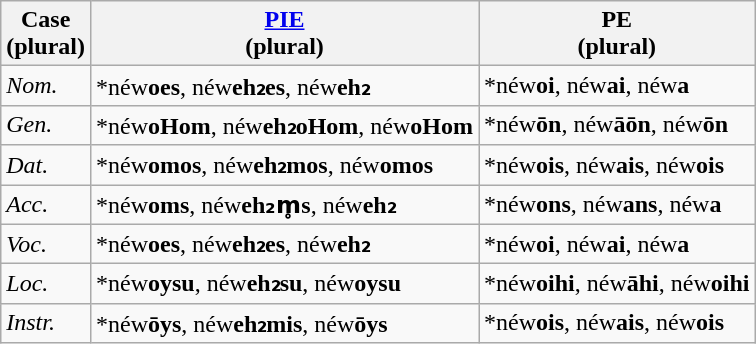<table class="wikitable sortable">
<tr>
<th>Case<br>(plural)</th>
<th><a href='#'>PIE</a><br>(plural)</th>
<th>PE<br>(plural)</th>
</tr>
<tr>
<td><em>Nom.</em></td>
<td>*néw<strong>oes</strong>, néw<strong>eh₂es</strong>, néw<strong>eh₂</strong></td>
<td>*néw<strong>oi</strong>, néw<strong>ai</strong>, néw<strong>a</strong></td>
</tr>
<tr>
<td><em>Gen.</em></td>
<td>*néw<strong>oHom</strong>, néw<strong>eh₂oHom</strong>, néw<strong>oHom</strong></td>
<td>*néw<strong>ōn</strong>, néw<strong>āōn</strong>, néw<strong>ōn</strong></td>
</tr>
<tr>
<td><em>Dat.</em></td>
<td>*néw<strong>omos</strong>, néw<strong>eh₂mos</strong>, néw<strong>omos</strong></td>
<td>*néw<strong>ois</strong>, néw<strong>ais</strong>, néw<strong>ois</strong></td>
</tr>
<tr>
<td><em>Acc.</em></td>
<td>*néw<strong>oms</strong>, néw<strong>eh₂m̥s</strong>, néw<strong>eh₂</strong></td>
<td>*néw<strong>ons</strong>, néw<strong>ans</strong>, néw<strong>a</strong></td>
</tr>
<tr>
<td><em>Voc.</em></td>
<td>*néw<strong>oes</strong>, néw<strong>eh₂es</strong>, néw<strong>eh₂</strong></td>
<td>*néw<strong>oi</strong>, néw<strong>ai</strong>, néw<strong>a</strong></td>
</tr>
<tr>
<td><em>Loc.</em></td>
<td>*néw<strong>oysu</strong>, néw<strong>eh₂su</strong>, néw<strong>oysu</strong></td>
<td>*néw<strong>oihi</strong>, néw<strong>āhi</strong>, néw<strong>oihi</strong></td>
</tr>
<tr>
<td><em>Instr.</em></td>
<td>*néw<strong>ōys</strong>, néw<strong>eh₂mis</strong>, néw<strong>ōys</strong></td>
<td>*néw<strong>ois</strong>, néw<strong>ais</strong>, néw<strong>ois</strong></td>
</tr>
</table>
